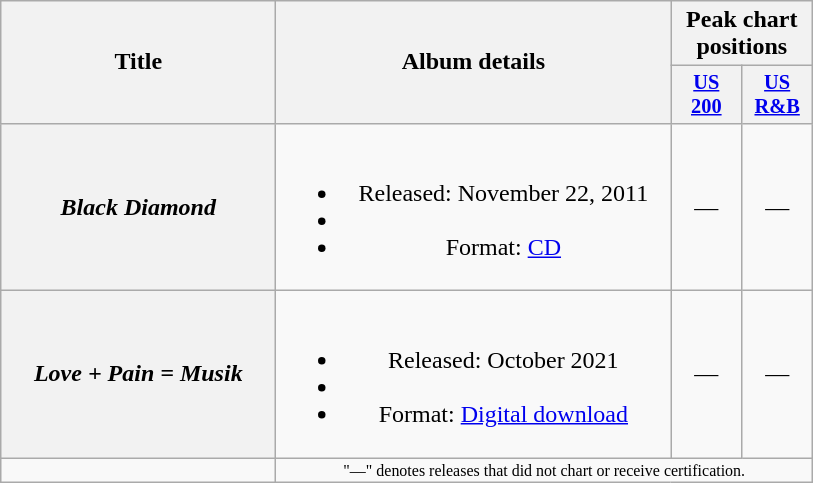<table class="wikitable" style="text-align:center;">
<tr>
<th scope="col" rowspan="2" style="width:11em;">Title</th>
<th scope="col" rowspan="2" style="width:16em;">Album details</th>
<th scope="col" colspan="4">Peak chart positions</th>
</tr>
<tr>
<th style="width:3em; font-size:85%"><a href='#'>US 200</a><br></th>
<th style="width:3em; font-size:85%"><a href='#'>US R&B</a><br></th>
</tr>
<tr>
<th scope="row"><em>Black Diamond</em></th>
<td><br><ul><li>Released: November 22, 2011</li><li></li><li>Format: <a href='#'>CD</a></li></ul></td>
<td style="text-align:center;">—</td>
<td style="text-align:center;">—</td>
</tr>
<tr>
<th scope="row"><em>Love + Pain = Musik</em></th>
<td><br><ul><li>Released: October 2021</li><li></li><li>Format: <a href='#'>Digital download</a></li></ul></td>
<td style="text-align:center;">—</td>
<td style="text-align:center;">—</td>
</tr>
<tr>
<td></td>
<td colspan="20" style="text-align:center; font-size:8pt;">"—" denotes releases that did not chart or receive certification.</td>
</tr>
</table>
